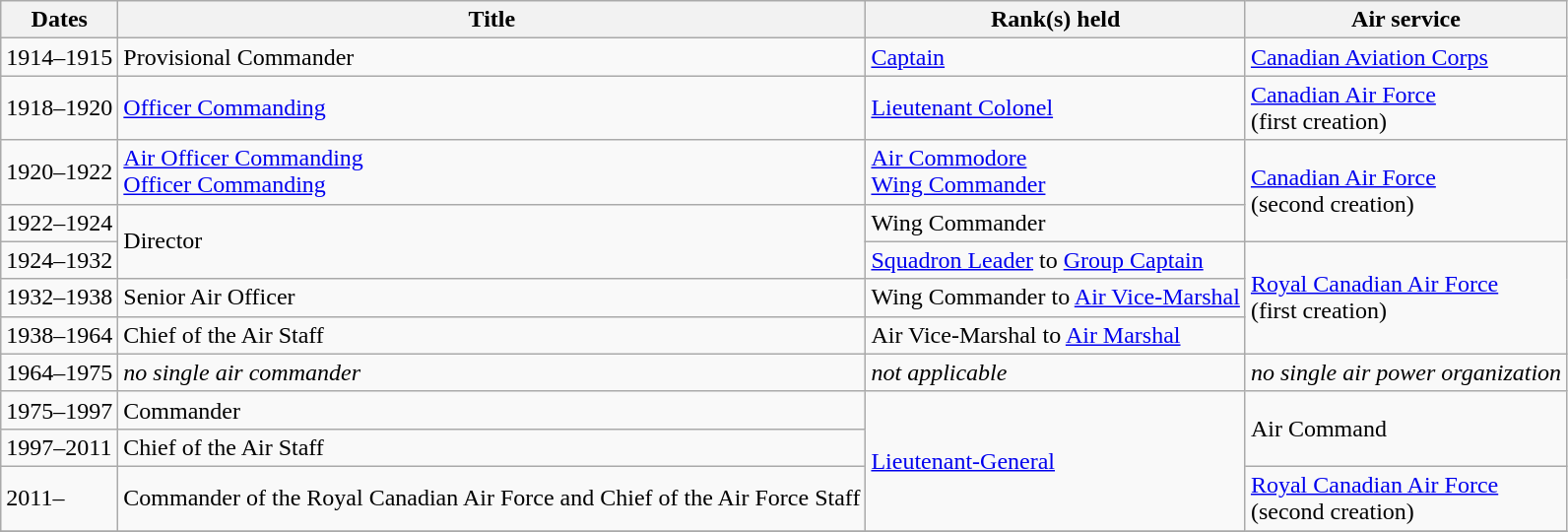<table class="wikitable" style="float:left;" border="1">
<tr>
<th>Dates</th>
<th>Title</th>
<th>Rank(s) held</th>
<th>Air service</th>
</tr>
<tr>
<td>1914–1915</td>
<td>Provisional Commander</td>
<td><a href='#'>Captain</a></td>
<td><a href='#'>Canadian Aviation Corps</a></td>
</tr>
<tr>
<td>1918–1920</td>
<td><a href='#'>Officer Commanding</a></td>
<td><a href='#'>Lieutenant Colonel</a></td>
<td><a href='#'>Canadian Air Force</a><br>(first creation)</td>
</tr>
<tr>
<td>1920–1922</td>
<td><a href='#'>Air Officer Commanding</a><br><a href='#'>Officer Commanding</a></td>
<td><a href='#'>Air Commodore</a><br><a href='#'>Wing Commander</a></td>
<td rowspan=2><a href='#'>Canadian Air Force</a><br>(second creation)</td>
</tr>
<tr>
<td>1922–1924</td>
<td rowspan=2>Director</td>
<td>Wing Commander</td>
</tr>
<tr>
<td>1924–1932</td>
<td><a href='#'>Squadron Leader</a> to <a href='#'>Group Captain</a></td>
<td rowspan=3><a href='#'>Royal Canadian Air Force</a><br>(first creation)</td>
</tr>
<tr>
<td>1932–1938</td>
<td>Senior Air Officer</td>
<td>Wing Commander to <a href='#'>Air Vice-Marshal</a></td>
</tr>
<tr>
<td>1938–1964</td>
<td>Chief of the Air Staff</td>
<td>Air Vice-Marshal to <a href='#'>Air Marshal</a></td>
</tr>
<tr>
<td>1964–1975</td>
<td><em>no single air commander</em></td>
<td><em>not applicable</em></td>
<td><em>no single air power organization</em></td>
</tr>
<tr>
<td>1975–1997</td>
<td>Commander</td>
<td rowspan=3><a href='#'>Lieutenant-General</a></td>
<td rowspan=2>Air Command</td>
</tr>
<tr>
<td>1997–2011</td>
<td>Chief of the Air Staff</td>
</tr>
<tr>
<td>2011–</td>
<td>Commander of the Royal Canadian Air Force and Chief of the Air Force Staff</td>
<td><a href='#'>Royal Canadian Air Force</a><br>(second creation)</td>
</tr>
<tr>
</tr>
</table>
